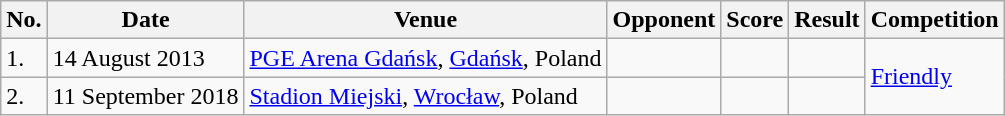<table class="wikitable sortable">
<tr>
<th>No.</th>
<th>Date</th>
<th>Venue</th>
<th>Opponent</th>
<th>Score</th>
<th>Result</th>
<th>Competition</th>
</tr>
<tr>
<td>1.</td>
<td>14 August 2013</td>
<td><a href='#'>PGE Arena Gdańsk</a>, <a href='#'>Gdańsk</a>, Poland</td>
<td></td>
<td></td>
<td></td>
<td rowspan="2"><a href='#'>Friendly</a></td>
</tr>
<tr>
<td>2.</td>
<td>11 September 2018</td>
<td><a href='#'>Stadion Miejski</a>, <a href='#'>Wrocław</a>, Poland</td>
<td></td>
<td></td>
<td></td>
</tr>
</table>
